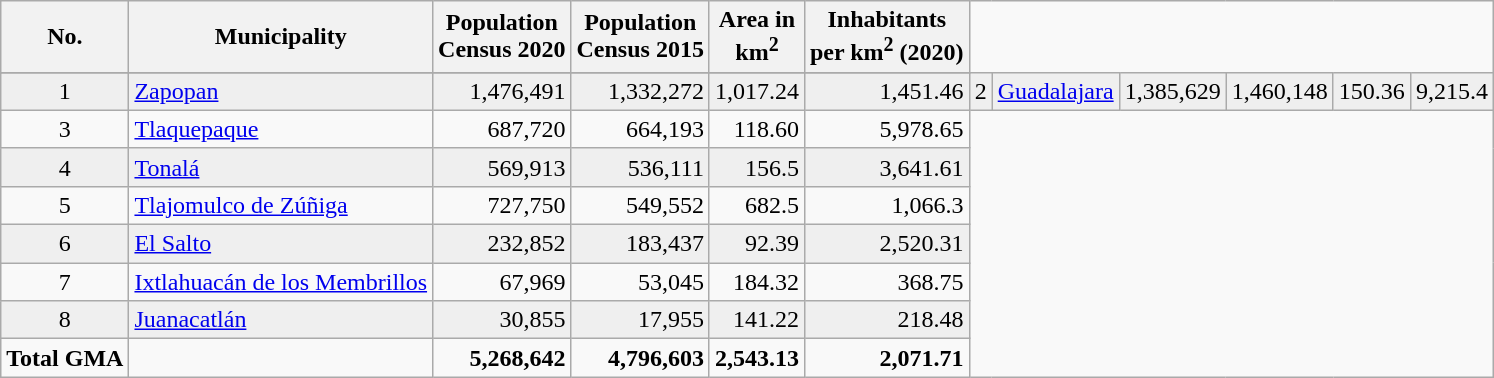<table class="wikitable">
<tr>
<th>No.</th>
<th>Municipality</th>
<th>Population<br>Census 2020</th>
<th>Population<br>Census 2015</th>
<th>Area in<br>km<sup>2</sup></th>
<th>Inhabitants<br>per km<sup>2</sup> (2020)</th>
</tr>
<tr bgcolor="f5f5f5">
</tr>
<tr bgcolor="#EFEFEF">
<td style="text-align:center">1</td>
<td><a href='#'>Zapopan</a></td>
<td style="text-align:right">1,476,491</td>
<td style="text-align:right">1,332,272</td>
<td style="text-align:right">1,017.24</td>
<td style="text-align:right">1,451.46</td>
<td style="text-align:center">2</td>
<td><a href='#'>Guadalajara</a></td>
<td style="text-align:right">1,385,629</td>
<td style="text-align:right">1,460,148</td>
<td style="text-align:right">150.36</td>
<td style="text-align:right">9,215.4</td>
</tr>
<tr>
<td style="text-align:center">3</td>
<td><a href='#'>Tlaquepaque</a></td>
<td style="text-align:right">687,720</td>
<td style="text-align:right">664,193</td>
<td style="text-align:right">118.60</td>
<td style="text-align:right">5,978.65</td>
</tr>
<tr bgcolor="#EFEFEF">
<td style="text-align:center">4</td>
<td><a href='#'>Tonalá</a></td>
<td style="text-align:right">569,913</td>
<td style="text-align:right">536,111</td>
<td style="text-align:right">156.5</td>
<td style="text-align:right">3,641.61</td>
</tr>
<tr>
<td style="text-align:center">5</td>
<td><a href='#'>Tlajomulco de Zúñiga</a></td>
<td style="text-align:right">727,750</td>
<td style="text-align:right">549,552</td>
<td style="text-align:right">682.5</td>
<td style="text-align:right">1,066.3</td>
</tr>
<tr bgcolor="#EFEFEF">
<td style="text-align:center">6</td>
<td><a href='#'>El Salto</a></td>
<td style="text-align:right">232,852</td>
<td style="text-align:right">183,437</td>
<td style="text-align:right">92.39</td>
<td style="text-align:right">2,520.31</td>
</tr>
<tr>
<td style="text-align:center">7</td>
<td><a href='#'>Ixtlahuacán de los Membrillos</a></td>
<td style="text-align:right">67,969</td>
<td style="text-align:right">53,045</td>
<td style="text-align:right">184.32</td>
<td style="text-align:right">368.75</td>
</tr>
<tr bgcolor="#EFEFEF">
<td style="text-align:center">8</td>
<td><a href='#'>Juanacatlán</a></td>
<td style="text-align:right">30,855</td>
<td style="text-align:right">17,955</td>
<td style="text-align:right">141.22</td>
<td style="text-align:right">218.48</td>
</tr>
<tr>
<td><strong>Total GMA</strong></td>
<td style="text-align:right"></td>
<td style="text-align:right"><strong>5,268,642</strong></td>
<td style="text-align:right"><strong>4,796,603</strong></td>
<td style="text-align:right"><strong>2,543.13</strong></td>
<td style="text-align:right"><strong>2,071.71</strong></td>
</tr>
</table>
